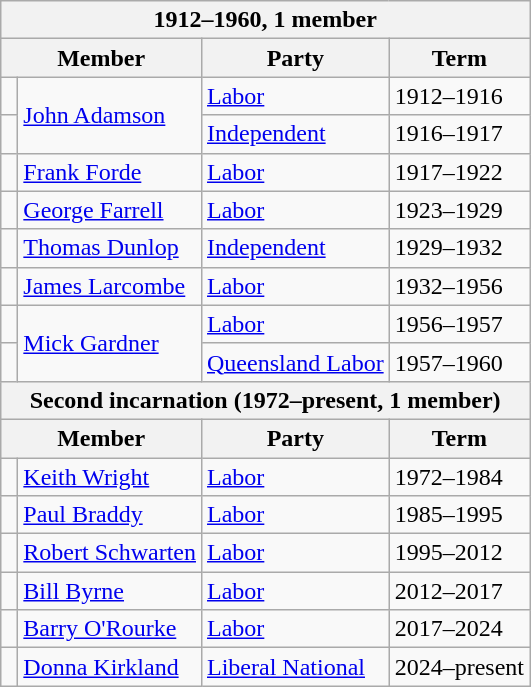<table class="wikitable">
<tr>
<th colspan="5">1912–1960, 1 member</th>
</tr>
<tr>
<th colspan="2">Member</th>
<th>Party</th>
<th>Term</th>
</tr>
<tr>
<td> </td>
<td rowspan=2><a href='#'>John Adamson</a></td>
<td><a href='#'>Labor</a></td>
<td>1912–1916</td>
</tr>
<tr>
<td> </td>
<td><a href='#'>Independent</a></td>
<td>1916–1917</td>
</tr>
<tr>
<td> </td>
<td><a href='#'>Frank Forde</a></td>
<td><a href='#'>Labor</a></td>
<td>1917–1922</td>
</tr>
<tr>
<td> </td>
<td><a href='#'>George Farrell</a></td>
<td><a href='#'>Labor</a></td>
<td>1923–1929</td>
</tr>
<tr>
<td> </td>
<td><a href='#'>Thomas Dunlop</a></td>
<td><a href='#'>Independent</a></td>
<td>1929–1932</td>
</tr>
<tr>
<td> </td>
<td><a href='#'>James Larcombe</a></td>
<td><a href='#'>Labor</a></td>
<td>1932–1956</td>
</tr>
<tr>
<td> </td>
<td rowspan="2"><a href='#'>Mick Gardner</a></td>
<td><a href='#'>Labor</a></td>
<td>1956–1957</td>
</tr>
<tr>
<td> </td>
<td><a href='#'>Queensland Labor</a></td>
<td>1957–1960</td>
</tr>
<tr>
<th colspan="4">Second incarnation (1972–present, 1 member)</th>
</tr>
<tr>
<th colspan="2">Member</th>
<th>Party</th>
<th>Term</th>
</tr>
<tr>
<td> </td>
<td><a href='#'>Keith Wright</a></td>
<td><a href='#'>Labor</a></td>
<td>1972–1984</td>
</tr>
<tr>
<td> </td>
<td><a href='#'>Paul Braddy</a></td>
<td><a href='#'>Labor</a></td>
<td>1985–1995</td>
</tr>
<tr>
<td> </td>
<td><a href='#'>Robert Schwarten</a></td>
<td><a href='#'>Labor</a></td>
<td>1995–2012</td>
</tr>
<tr>
<td> </td>
<td><a href='#'>Bill Byrne</a></td>
<td><a href='#'>Labor</a></td>
<td>2012–2017</td>
</tr>
<tr>
<td> </td>
<td><a href='#'>Barry O'Rourke</a></td>
<td><a href='#'>Labor</a></td>
<td>2017–2024</td>
</tr>
<tr>
<td> </td>
<td><a href='#'>Donna Kirkland</a></td>
<td><a href='#'>Liberal National</a></td>
<td>2024–present</td>
</tr>
</table>
